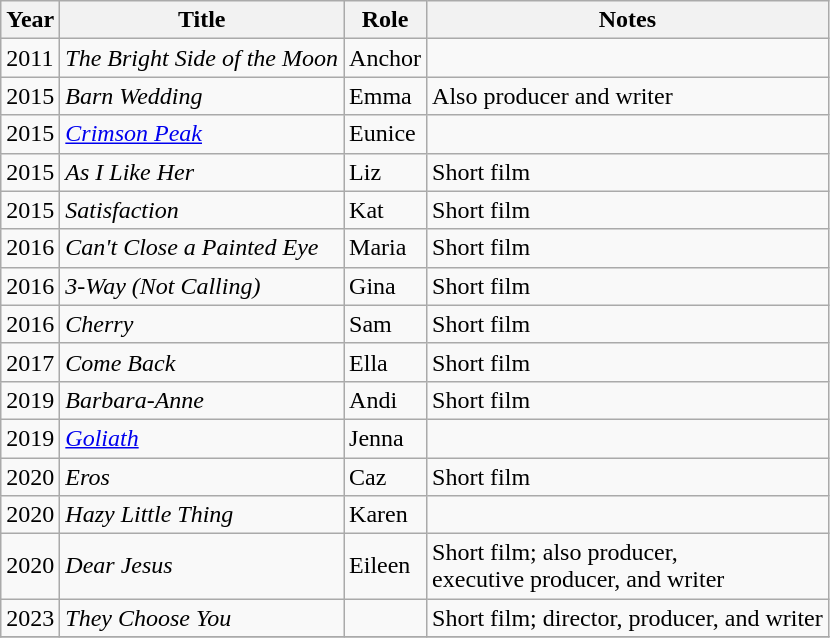<table class="wikitable sortable">
<tr>
<th>Year</th>
<th>Title</th>
<th>Role</th>
<th class="unsortable">Notes</th>
</tr>
<tr>
<td>2011</td>
<td data-sort-value="Bright Side of the Moon, The"><em>The Bright Side of the Moon</em></td>
<td>Anchor</td>
<td></td>
</tr>
<tr>
<td>2015</td>
<td><em>Barn Wedding</em></td>
<td>Emma</td>
<td>Also producer and writer</td>
</tr>
<tr>
<td>2015</td>
<td><em><a href='#'>Crimson Peak</a></em></td>
<td>Eunice</td>
<td></td>
</tr>
<tr>
<td>2015</td>
<td><em>As I Like Her</em></td>
<td>Liz</td>
<td>Short film</td>
</tr>
<tr>
<td>2015</td>
<td><em>Satisfaction</em></td>
<td>Kat</td>
<td>Short film</td>
</tr>
<tr>
<td>2016</td>
<td><em>Can't Close a Painted Eye</em></td>
<td>Maria</td>
<td>Short film</td>
</tr>
<tr>
<td>2016</td>
<td><em>3-Way (Not Calling)</em></td>
<td>Gina</td>
<td>Short film</td>
</tr>
<tr>
<td>2016</td>
<td><em>Cherry</em></td>
<td>Sam</td>
<td>Short film</td>
</tr>
<tr>
<td>2017</td>
<td><em>Come Back</em></td>
<td>Ella</td>
<td>Short film</td>
</tr>
<tr>
<td>2019</td>
<td><em>Barbara-Anne</em></td>
<td>Andi</td>
<td>Short film</td>
</tr>
<tr>
<td>2019</td>
<td><em><a href='#'>Goliath</a></em></td>
<td>Jenna</td>
<td></td>
</tr>
<tr>
<td>2020</td>
<td><em>Eros</em></td>
<td>Caz</td>
<td>Short film</td>
</tr>
<tr>
<td>2020</td>
<td><em>Hazy Little Thing</em></td>
<td>Karen</td>
<td></td>
</tr>
<tr>
<td>2020</td>
<td><em>Dear Jesus</em></td>
<td>Eileen</td>
<td>Short film; also producer,<br>executive producer, and writer</td>
</tr>
<tr>
<td>2023</td>
<td><em>They Choose You</em></td>
<td></td>
<td>Short film; director, producer, and writer</td>
</tr>
<tr>
</tr>
</table>
